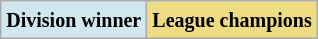<table class="wikitable" border="1">
<tr>
<td bgcolor="#Dr0E7FF"><small><strong>Division winner</strong> </small></td>
<td bgcolor="#EEDC82"><small><strong>League champions</strong> </small></td>
</tr>
</table>
